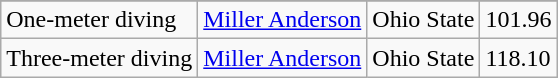<table class="wikitable sortable" style="text-align:left">
<tr>
</tr>
<tr>
<td>One-meter diving</td>
<td><a href='#'>Miller Anderson</a></td>
<td>Ohio State</td>
<td>101.96</td>
</tr>
<tr>
<td>Three-meter diving</td>
<td><a href='#'>Miller Anderson</a></td>
<td>Ohio State</td>
<td>118.10</td>
</tr>
</table>
